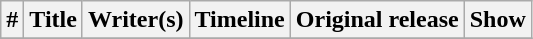<table class="wikitable plainrowheaders">
<tr>
<th>#</th>
<th>Title</th>
<th>Writer(s)</th>
<th>Timeline</th>
<th>Original release</th>
<th>Show</th>
</tr>
<tr>
</tr>
</table>
